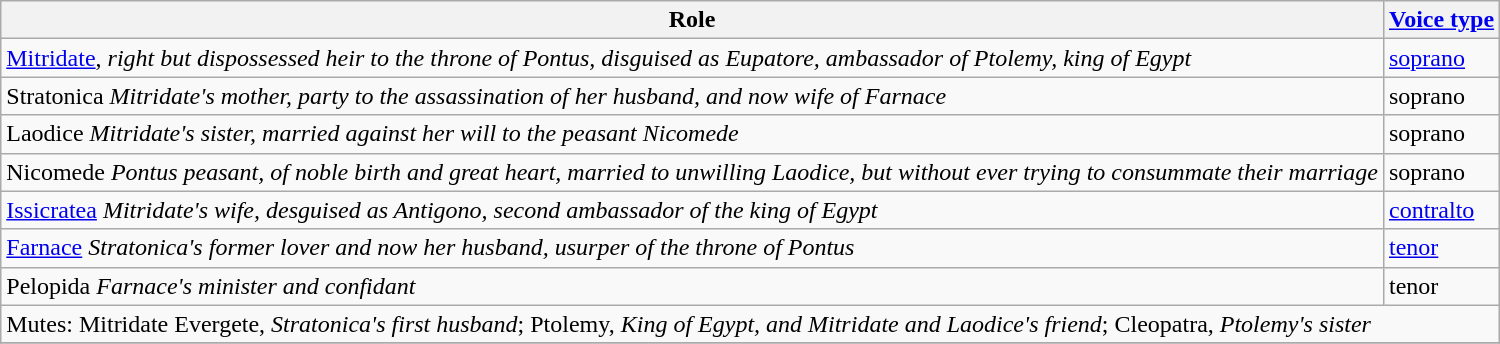<table class="wikitable">
<tr>
<th>Role</th>
<th><a href='#'>Voice type</a></th>
</tr>
<tr>
<td><a href='#'>Mitridate</a>, <em>right but dispossessed heir to the throne of Pontus, disguised as Eupatore, ambassador of Ptolemy, king of Egypt</em></td>
<td><a href='#'>soprano</a></td>
</tr>
<tr>
<td>Stratonica <em>Mitridate's mother, party to the assassination of her husband, and now wife of Farnace</em></td>
<td>soprano</td>
</tr>
<tr>
<td>Laodice <em>Mitridate's sister, married against her will to the peasant Nicomede</em></td>
<td>soprano</td>
</tr>
<tr>
<td>Nicomede <em>Pontus peasant, of noble birth and great heart, married to unwilling Laodice, but without ever trying to consummate their marriage</em></td>
<td>soprano</td>
</tr>
<tr>
<td><a href='#'>Issicratea</a> <em>Mitridate's wife, desguised as Antigono, second ambassador of the king of Egypt</em></td>
<td><a href='#'>contralto</a></td>
</tr>
<tr>
<td><a href='#'>Farnace</a> <em>Stratonica's former lover and now her husband, usurper of the throne of Pontus</em></td>
<td><a href='#'>tenor</a></td>
</tr>
<tr>
<td>Pelopida <em>Farnace's minister and confidant</em></td>
<td>tenor</td>
</tr>
<tr>
<td colspan="2">Mutes: Mitridate Evergete, <em>Stratonica's first husband</em>; Ptolemy, <em>King of Egypt, and Mitridate and Laodice's friend</em>; Cleopatra, <em>Ptolemy's sister</em></td>
</tr>
<tr>
</tr>
</table>
